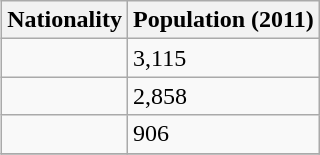<table class="wikitable" style="float:right;">
<tr>
<th>Nationality</th>
<th>Population (2011)</th>
</tr>
<tr>
<td></td>
<td>3,115</td>
</tr>
<tr>
<td></td>
<td>2,858</td>
</tr>
<tr>
<td></td>
<td>906</td>
</tr>
<tr>
</tr>
</table>
